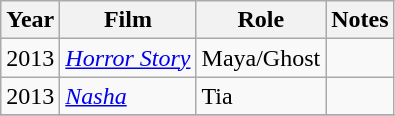<table class="wikitable sortable">
<tr>
<th>Year</th>
<th>Film</th>
<th>Role</th>
<th>Notes</th>
</tr>
<tr>
<td>2013</td>
<td><em><a href='#'>Horror Story</a></em></td>
<td>Maya/Ghost</td>
<td></td>
</tr>
<tr>
<td>2013</td>
<td><em><a href='#'>Nasha</a></em></td>
<td>Tia</td>
<td></td>
</tr>
<tr>
</tr>
</table>
